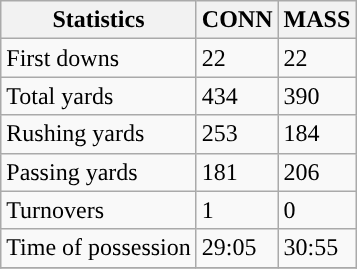<table class="wikitable" style="float: left;">
<tr>
<th>Statistics</th>
<th>CONN</th>
<th>MASS</th>
</tr>
<tr>
<td>First downs</td>
<td>22</td>
<td>22</td>
</tr>
<tr>
<td>Total yards</td>
<td>434</td>
<td>390</td>
</tr>
<tr>
<td>Rushing yards</td>
<td>253</td>
<td>184</td>
</tr>
<tr>
<td>Passing yards</td>
<td>181</td>
<td>206</td>
</tr>
<tr>
<td>Turnovers</td>
<td>1</td>
<td>0</td>
</tr>
<tr>
<td>Time of possession</td>
<td>29:05</td>
<td>30:55</td>
</tr>
<tr>
</tr>
</table>
